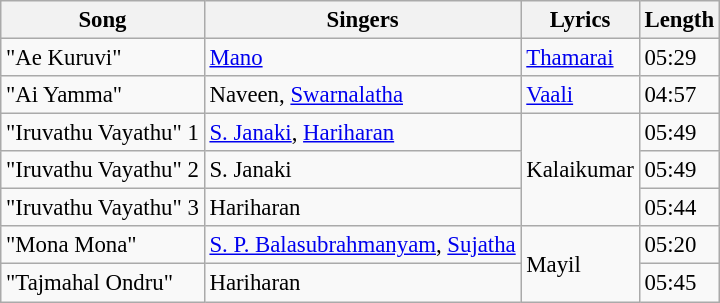<table class="wikitable" style="font-size: 95%;">
<tr>
<th>Song</th>
<th>Singers</th>
<th>Lyrics</th>
<th>Length</th>
</tr>
<tr>
<td>"Ae Kuruvi"</td>
<td><a href='#'>Mano</a></td>
<td><a href='#'>Thamarai</a></td>
<td>05:29</td>
</tr>
<tr>
<td>"Ai Yamma"</td>
<td>Naveen, <a href='#'>Swarnalatha</a></td>
<td><a href='#'>Vaali</a></td>
<td>04:57</td>
</tr>
<tr>
<td>"Iruvathu Vayathu" 1</td>
<td><a href='#'>S. Janaki</a>, <a href='#'>Hariharan</a></td>
<td rowspan=3>Kalaikumar</td>
<td>05:49</td>
</tr>
<tr>
<td>"Iruvathu Vayathu" 2</td>
<td>S. Janaki</td>
<td>05:49</td>
</tr>
<tr>
<td>"Iruvathu Vayathu" 3</td>
<td>Hariharan</td>
<td>05:44</td>
</tr>
<tr>
<td>"Mona Mona"</td>
<td><a href='#'>S. P. Balasubrahmanyam</a>, <a href='#'>Sujatha</a></td>
<td rowspan=2>Mayil</td>
<td>05:20</td>
</tr>
<tr>
<td>"Tajmahal Ondru"</td>
<td>Hariharan</td>
<td>05:45</td>
</tr>
</table>
